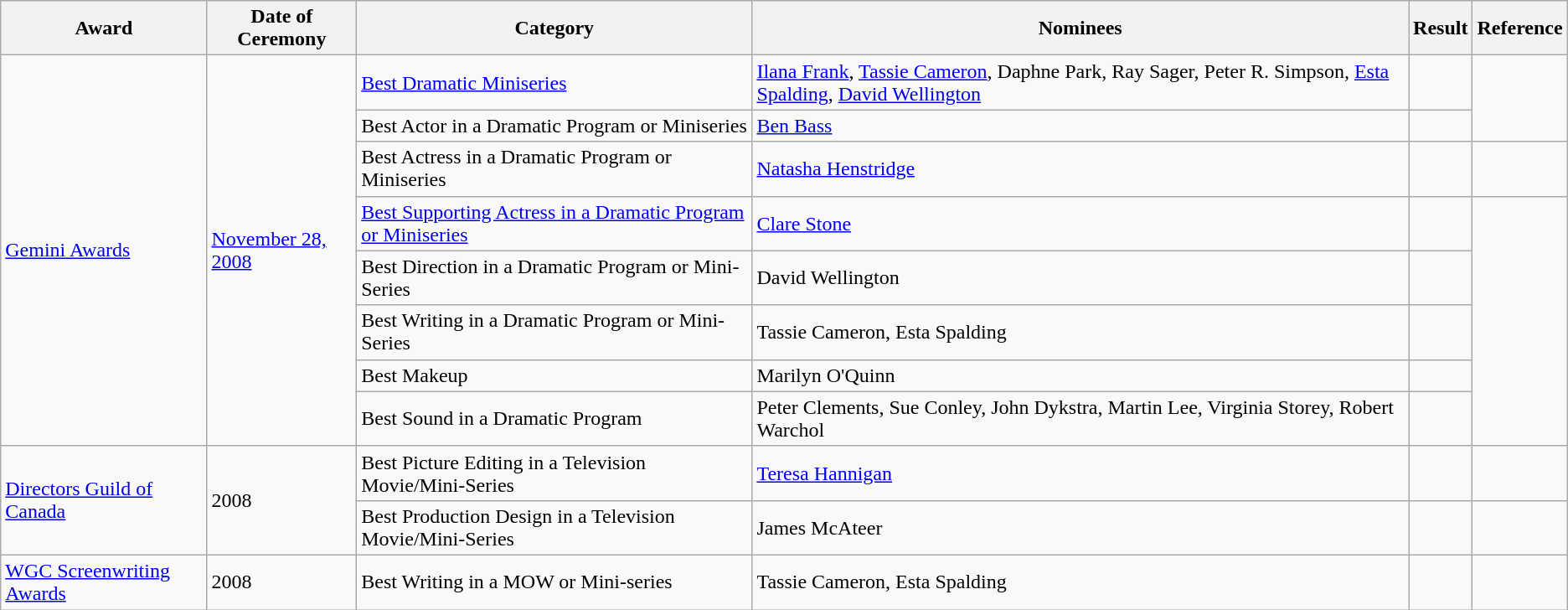<table class="wikitable">
<tr>
<th>Award</th>
<th>Date of Ceremony</th>
<th>Category</th>
<th>Nominees</th>
<th>Result</th>
<th>Reference</th>
</tr>
<tr>
<td rowspan="8"><a href='#'>Gemini Awards</a></td>
<td rowspan="8"><a href='#'>November 28, 2008</a></td>
<td><a href='#'>Best Dramatic Miniseries</a></td>
<td><a href='#'>Ilana Frank</a>, <a href='#'>Tassie Cameron</a>, Daphne Park, Ray Sager, Peter R. Simpson, <a href='#'>Esta Spalding</a>, <a href='#'>David Wellington</a></td>
<td></td>
<td rowspan=2></td>
</tr>
<tr>
<td>Best Actor in a Dramatic Program or Miniseries</td>
<td><a href='#'>Ben Bass</a></td>
<td></td>
</tr>
<tr>
<td>Best Actress in a Dramatic Program or Miniseries</td>
<td><a href='#'>Natasha Henstridge</a></td>
<td></td>
<td></td>
</tr>
<tr>
<td><a href='#'>Best Supporting Actress in a Dramatic Program or Miniseries</a></td>
<td><a href='#'>Clare Stone</a></td>
<td></td>
<td rowspan=5></td>
</tr>
<tr>
<td>Best Direction in a Dramatic Program or Mini-Series</td>
<td>David Wellington</td>
<td></td>
</tr>
<tr>
<td>Best Writing in a Dramatic Program or Mini-Series</td>
<td>Tassie Cameron, Esta Spalding</td>
<td></td>
</tr>
<tr>
<td>Best Makeup</td>
<td>Marilyn O'Quinn</td>
<td></td>
</tr>
<tr>
<td>Best Sound in a Dramatic Program</td>
<td>Peter Clements, Sue Conley, John Dykstra, Martin Lee, Virginia Storey, Robert Warchol</td>
<td></td>
</tr>
<tr>
<td rowspan=2><a href='#'>Directors Guild of Canada</a></td>
<td rowspan=2>2008</td>
<td>Best Picture Editing in a Television Movie/Mini-Series</td>
<td><a href='#'>Teresa Hannigan</a></td>
<td></td>
<td></td>
</tr>
<tr>
<td>Best Production Design in a Television Movie/Mini-Series</td>
<td>James McAteer</td>
<td></td>
<td></td>
</tr>
<tr>
<td><a href='#'>WGC Screenwriting Awards</a></td>
<td>2008</td>
<td>Best Writing in a MOW or Mini-series</td>
<td>Tassie Cameron, Esta Spalding</td>
<td></td>
<td></td>
</tr>
</table>
